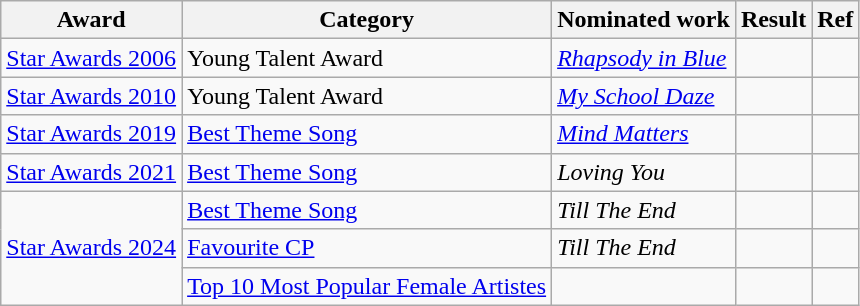<table class="wikitable sortable">
<tr>
<th>Award</th>
<th>Category</th>
<th>Nominated work</th>
<th>Result</th>
<th class="unsortable">Ref</th>
</tr>
<tr>
<td><a href='#'>Star Awards 2006</a></td>
<td>Young Talent Award</td>
<td><em><a href='#'>Rhapsody in Blue</a></em> </td>
<td></td>
<td></td>
</tr>
<tr>
<td><a href='#'>Star Awards 2010</a></td>
<td>Young Talent Award</td>
<td><em><a href='#'>My School Daze</a></em> </td>
<td></td>
<td></td>
</tr>
<tr>
<td><a href='#'>Star Awards 2019</a></td>
<td><a href='#'>Best Theme Song</a></td>
<td><em><a href='#'>Mind Matters</a></em> </td>
<td></td>
<td></td>
</tr>
<tr>
<td><a href='#'> Star Awards 2021</a></td>
<td><a href='#'>Best Theme Song</a></td>
<td><em>Loving You</em> </td>
<td></td>
<td></td>
</tr>
<tr>
<td rowspan="3"><a href='#'>Star Awards 2024</a></td>
<td><a href='#'>Best Theme Song</a></td>
<td><em>Till The End</em> </td>
<td></td>
<td></td>
</tr>
<tr>
<td><a href='#'>Favourite CP</a></td>
<td><em>Till The End</em> </td>
<td></td>
<td></td>
</tr>
<tr>
<td><a href='#'>Top 10 Most Popular Female Artistes</a></td>
<td></td>
<td></td>
<td></td>
</tr>
</table>
